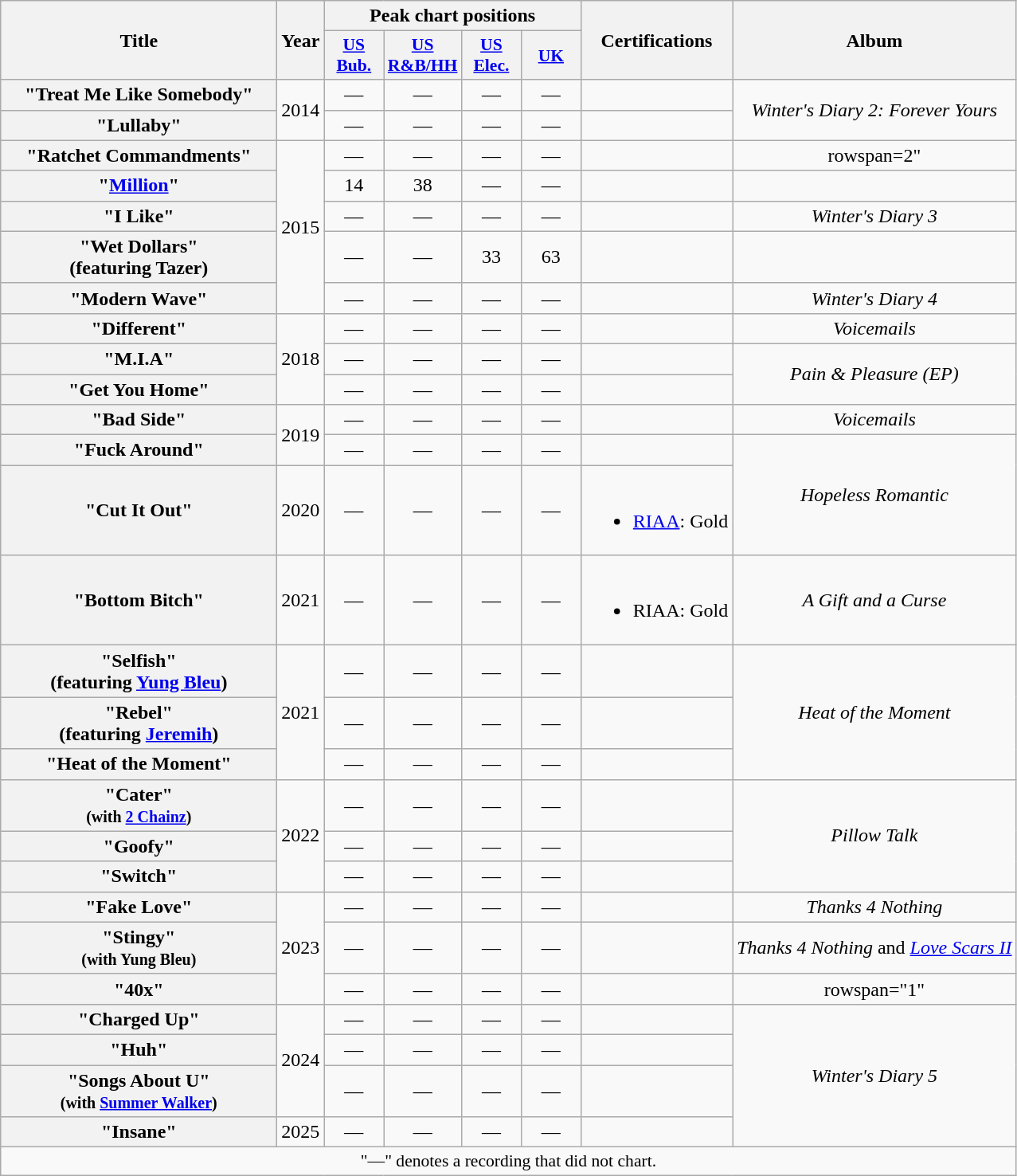<table class="wikitable plainrowheaders" style="text-align:center;">
<tr>
<th scope="col" rowspan="2" style="width:14em;">Title</th>
<th scope="col" rowspan="2">Year</th>
<th scope="col" colspan="4">Peak chart positions</th>
<th rowspan="2">Certifications</th>
<th scope="col" rowspan="2">Album</th>
</tr>
<tr>
<th scope="col" style="width:3em;font-size:90%;"><a href='#'>US<br>Bub.</a><br></th>
<th scope="col" style="width:3em;font-size:90%;"><a href='#'>US<br>R&B/HH</a><br></th>
<th scope="col" style="width:3em;font-size:90%;"><a href='#'>US<br>Elec.</a><br></th>
<th scope="col" style="width:3em;font-size:90%;"><a href='#'>UK</a><br></th>
</tr>
<tr>
<th scope="row">"Treat Me Like Somebody"</th>
<td rowspan="2">2014</td>
<td>—</td>
<td>—</td>
<td>—</td>
<td>—</td>
<td></td>
<td rowspan="2"><em>Winter's Diary 2: Forever Yours</em></td>
</tr>
<tr>
<th scope="row">"Lullaby"</th>
<td>—</td>
<td>—</td>
<td>—</td>
<td>—</td>
<td></td>
</tr>
<tr>
<th scope="row">"Ratchet Commandments"</th>
<td rowspan="5">2015</td>
<td>—</td>
<td>—</td>
<td>—</td>
<td>—</td>
<td></td>
<td>rowspan=2" </td>
</tr>
<tr>
<th scope="row">"<a href='#'>Million</a>"</th>
<td>14</td>
<td>38</td>
<td>—</td>
<td>—</td>
<td></td>
</tr>
<tr>
<th scope="row">"I Like"</th>
<td>—</td>
<td>—</td>
<td>—</td>
<td>—</td>
<td></td>
<td rowspan="1"><em>Winter's Diary 3</em></td>
</tr>
<tr>
<th scope="row">"Wet Dollars" <br><span>(featuring Tazer)</span></th>
<td>—</td>
<td>—</td>
<td>33</td>
<td>63</td>
<td></td>
<td></td>
</tr>
<tr>
<th scope="row">"Modern Wave"</th>
<td>—</td>
<td>—</td>
<td>—</td>
<td>—</td>
<td></td>
<td><em>Winter's Diary 4</em></td>
</tr>
<tr>
<th scope="row">"Different"</th>
<td rowspan="3">2018</td>
<td>—</td>
<td>—</td>
<td>—</td>
<td>—</td>
<td></td>
<td rowspan="1"><em>Voicemails</em></td>
</tr>
<tr>
<th scope="row">"M.I.A"</th>
<td>—</td>
<td>—</td>
<td>—</td>
<td>—</td>
<td></td>
<td rowspan="2"><em>Pain & Pleasure (EP)</em></td>
</tr>
<tr>
<th scope="row">"Get You Home"</th>
<td>—</td>
<td>—</td>
<td>—</td>
<td>—</td>
<td></td>
</tr>
<tr>
<th scope="row">"Bad Side"</th>
<td rowspan="2">2019</td>
<td>—</td>
<td>—</td>
<td>—</td>
<td>—</td>
<td></td>
<td><em>Voicemails</em></td>
</tr>
<tr>
<th scope="row">"Fuck Around"</th>
<td>—</td>
<td>—</td>
<td>—</td>
<td>—</td>
<td></td>
<td rowspan="2"><em>Hopeless Romantic</em></td>
</tr>
<tr>
<th scope="row">"Cut It Out"</th>
<td>2020</td>
<td>—</td>
<td>—</td>
<td>—</td>
<td>—</td>
<td><br><ul><li><a href='#'>RIAA</a>: Gold</li></ul></td>
</tr>
<tr>
<th scope="row">"Bottom Bitch"</th>
<td>2021</td>
<td>—</td>
<td>—</td>
<td>—</td>
<td>—</td>
<td><br><ul><li>RIAA: Gold</li></ul></td>
<td><em>A Gift and a Curse</em></td>
</tr>
<tr>
<th scope="row">"Selfish"<br><span>(featuring <a href='#'>Yung Bleu</a>)</span></th>
<td rowspan="3">2021</td>
<td>—</td>
<td>—</td>
<td>—</td>
<td>—</td>
<td></td>
<td rowspan="3"><em>Heat of the Moment</em></td>
</tr>
<tr>
<th scope="row">"Rebel"<br><span>(featuring <a href='#'>Jeremih</a>)</span></th>
<td>—</td>
<td>—</td>
<td>—</td>
<td>—</td>
<td></td>
</tr>
<tr>
<th scope="row">"Heat of the Moment"</th>
<td>—</td>
<td>—</td>
<td>—</td>
<td>—</td>
<td></td>
</tr>
<tr>
<th scope="row">"Cater"<br><small>(with <a href='#'>2 Chainz</a>)</small></th>
<td rowspan="3">2022</td>
<td>—</td>
<td>—</td>
<td>—</td>
<td>—</td>
<td></td>
<td rowspan="3"><em>Pillow Talk</em></td>
</tr>
<tr>
<th scope="row">"Goofy"</th>
<td>—</td>
<td>—</td>
<td>—</td>
<td>—</td>
<td></td>
</tr>
<tr>
<th scope="row">"Switch"</th>
<td>—</td>
<td>—</td>
<td>—</td>
<td>—</td>
<td></td>
</tr>
<tr>
<th scope="row">"Fake Love"</th>
<td rowspan="3">2023</td>
<td>—</td>
<td>—</td>
<td>—</td>
<td>—</td>
<td></td>
<td><em>Thanks 4 Nothing</em></td>
</tr>
<tr>
<th scope="row">"Stingy"<br><small>(with Yung Bleu)</small></th>
<td>—</td>
<td>—</td>
<td>—</td>
<td>—</td>
<td></td>
<td><em>Thanks 4 Nothing</em> and <em><a href='#'>Love Scars II</a></em></td>
</tr>
<tr>
<th scope="row">"40x"</th>
<td>—</td>
<td>—</td>
<td>—</td>
<td>—</td>
<td></td>
<td>rowspan="1" </td>
</tr>
<tr>
<th scope="row">"Charged Up"</th>
<td rowspan="3">2024</td>
<td>—</td>
<td>—</td>
<td>—</td>
<td>—</td>
<td></td>
<td rowspan="4"><em>Winter's Diary 5</em></td>
</tr>
<tr>
<th scope="row">"Huh"</th>
<td>—</td>
<td>—</td>
<td>—</td>
<td>—</td>
<td></td>
</tr>
<tr>
<th scope="row">"Songs About U"<br><small>(with <a href='#'>Summer Walker</a>)</small></th>
<td>—</td>
<td>—</td>
<td>—</td>
<td>—</td>
<td></td>
</tr>
<tr>
<th scope="row">"Insane"</th>
<td>2025</td>
<td>—</td>
<td>—</td>
<td>—</td>
<td>—</td>
<td></td>
</tr>
<tr>
<td colspan="16" style="font-size:90%">"—" denotes a recording that did not chart.</td>
</tr>
</table>
